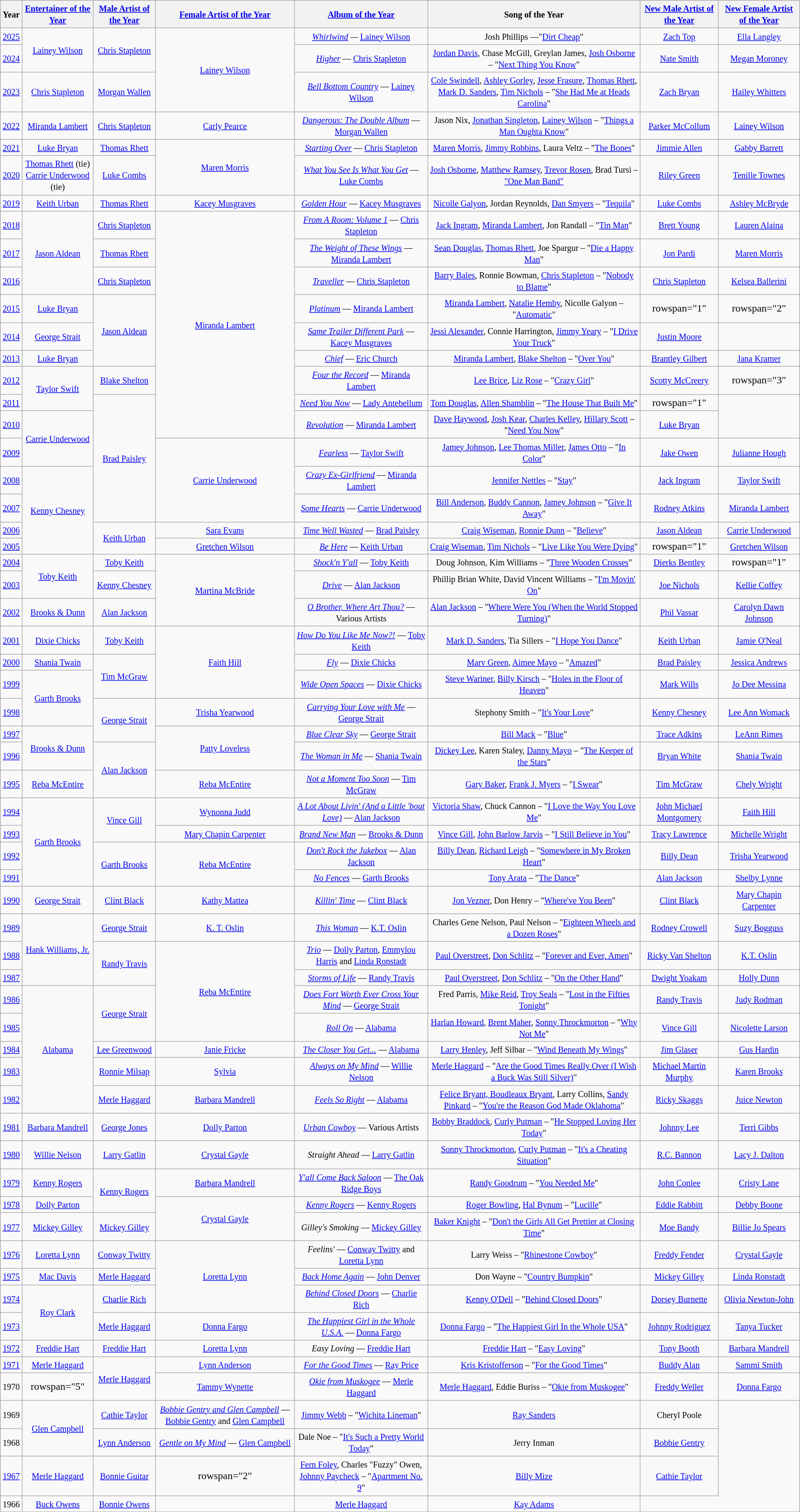<table class="wikitable" style="text-align:center;">
<tr>
<th><small>Year</small></th>
<th><a href='#'><small>Entertainer of the Year</small></a></th>
<th><a href='#'><small>Male Artist of the Year</small></a></th>
<th><a href='#'><small>Female Artist of the Year</small></a></th>
<th><a href='#'><small>Album of the Year</small></a></th>
<th><small>Song of the Year</small></th>
<th><a href='#'><small>New Male Artist of the Year</small></a></th>
<th><a href='#'><small>New Female Artist of the Year</small></a></th>
</tr>
<tr>
<td><a href='#'><small>2025</small></a></td>
<td rowspan="2"><a href='#'><small>Lainey Wilson</small></a></td>
<td rowspan="2"><a href='#'><small>Chris Stapleton</small></a></td>
<td rowspan="3"><a href='#'><small>Lainey Wilson</small></a></td>
<td><small><em><a href='#'>Whirlwind</a> —</em> <a href='#'>Lainey Wilson</a></small></td>
<td><small>Josh Phillips —"<a href='#'>Dirt Cheap</a>"</small></td>
<td><a href='#'><small>Zach Top</small></a></td>
<td><a href='#'><small>Ella Langley</small></a></td>
</tr>
<tr>
<td><a href='#'><small>2024</small></a></td>
<td><small><em><a href='#'>Higher</a></em> — <a href='#'>Chris Stapleton</a></small></td>
<td><small><a href='#'>Jordan Davis</a>, Chase McGill, Greylan James, <a href='#'>Josh Osborne</a> – "<a href='#'>Next Thing You Know</a>"</small></td>
<td><a href='#'><small>Nate Smith</small></a></td>
<td><a href='#'><small>Megan Moroney</small></a></td>
</tr>
<tr>
<td><a href='#'><small>2023</small></a></td>
<td><a href='#'><small>Chris Stapleton</small></a></td>
<td><a href='#'><small>Morgan Wallen</small></a></td>
<td><small><em><a href='#'>Bell Bottom Country</a></em> — <a href='#'>Lainey Wilson</a></small></td>
<td><small><a href='#'>Cole Swindell</a>, <a href='#'>Ashley Gorley</a>, <a href='#'>Jesse Frasure</a>, <a href='#'>Thomas Rhett</a>, <a href='#'>Mark D. Sanders</a>, <a href='#'>Tim Nichols</a> – "<a href='#'>She Had Me at Heads Carolina</a>"</small></td>
<td><a href='#'><small>Zach Bryan</small></a></td>
<td><a href='#'><small>Hailey Whitters</small></a></td>
</tr>
<tr>
<td><a href='#'><small>2022</small></a></td>
<td><a href='#'><small>Miranda Lambert</small></a></td>
<td><a href='#'><small>Chris Stapleton</small></a></td>
<td><a href='#'><small>Carly Pearce</small></a></td>
<td><small><em><a href='#'>Dangerous: The Double Album</a></em> — <a href='#'>Morgan Wallen</a></small></td>
<td><small>Jason Nix, <a href='#'>Jonathan Singleton</a>, <a href='#'>Lainey Wilson</a> – "<a href='#'>Things a Man Oughta Know</a>"</small></td>
<td><a href='#'><small>Parker McCollum</small></a></td>
<td><a href='#'><small>Lainey Wilson</small></a></td>
</tr>
<tr>
<td><a href='#'><small>2021</small></a></td>
<td><a href='#'><small>Luke Bryan</small></a></td>
<td><a href='#'><small>Thomas Rhett</small></a></td>
<td rowspan="2"><a href='#'><small>Maren Morris</small></a></td>
<td><small><em><a href='#'>Starting Over</a></em> — <a href='#'>Chris Stapleton</a></small></td>
<td><small><a href='#'>Maren Morris</a>, <a href='#'>Jimmy Robbins</a>, Laura Veltz – "<a href='#'>The Bones</a>"</small></td>
<td><a href='#'><small>Jimmie Allen</small></a></td>
<td><a href='#'><small>Gabby Barrett</small></a></td>
</tr>
<tr>
<td><a href='#'><small>2020</small></a></td>
<td><small><a href='#'>Thomas Rhett</a> (tie)<br><a href='#'>Carrie Underwood</a><br>(tie)</small></td>
<td><a href='#'><small>Luke Combs</small></a></td>
<td><small><em><a href='#'>What You See Is What You Get</a></em> — <a href='#'>Luke Combs</a></small></td>
<td><small><a href='#'>Josh Osborne</a>, <a href='#'>Matthew Ramsey</a>, <a href='#'>Trevor Rosen</a>, Brad Tursi – <a href='#'>"One Man Band"</a></small></td>
<td><a href='#'><small>Riley Green</small></a></td>
<td><a href='#'><small>Tenille Townes</small></a></td>
</tr>
<tr>
<td><a href='#'><small>2019</small></a></td>
<td><a href='#'><small>Keith Urban</small></a></td>
<td><a href='#'><small>Thomas Rhett</small></a></td>
<td><a href='#'><small>Kacey Musgraves</small></a></td>
<td><small><em><a href='#'>Golden Hour</a></em> — <a href='#'>Kacey Musgraves</a></small></td>
<td><small><a href='#'>Nicolle Galyon</a>, Jordan Reynolds, <a href='#'>Dan Smyers</a> – "<a href='#'>Tequila</a>"</small></td>
<td><a href='#'><small>Luke Combs</small></a></td>
<td><a href='#'><small>Ashley McBryde</small></a></td>
</tr>
<tr>
<td><a href='#'><small>2018</small></a></td>
<td rowspan=3><a href='#'><small>Jason Aldean</small></a></td>
<td><a href='#'><small>Chris Stapleton</small></a></td>
<td rowspan=9><a href='#'><small>Miranda Lambert</small></a></td>
<td><small><em><a href='#'>From A Room: Volume 1</a></em> — <a href='#'>Chris Stapleton</a></small></td>
<td><small><a href='#'>Jack Ingram</a>, <a href='#'>Miranda Lambert</a>, Jon Randall – "<a href='#'>Tin Man</a>"</small></td>
<td><a href='#'><small>Brett Young</small></a></td>
<td><a href='#'><small>Lauren Alaina</small></a></td>
</tr>
<tr>
<td><a href='#'><small>2017</small></a></td>
<td><a href='#'><small>Thomas Rhett</small></a></td>
<td><small><em><a href='#'>The Weight of These Wings</a></em> — <a href='#'>Miranda Lambert</a></small></td>
<td><small><a href='#'>Sean Douglas</a>, <a href='#'>Thomas Rhett</a>, Joe Spargur – "<a href='#'>Die a Happy Man</a>"</small></td>
<td><a href='#'><small>Jon Pardi</small></a></td>
<td><a href='#'><small>Maren Morris</small></a></td>
</tr>
<tr>
<td><a href='#'><small>2016</small></a></td>
<td><a href='#'><small>Chris Stapleton</small></a></td>
<td><small><em><a href='#'>Traveller</a></em> — <a href='#'>Chris Stapleton</a></small></td>
<td><small><a href='#'>Barry Bales</a>, Ronnie Bowman, <a href='#'>Chris Stapleton</a> – "<a href='#'>Nobody to Blame</a>"</small></td>
<td><a href='#'><small>Chris Stapleton</small></a></td>
<td><a href='#'><small>Kelsea Ballerini</small></a></td>
</tr>
<tr>
<td><a href='#'><small>2015</small></a></td>
<td><a href='#'><small>Luke Bryan</small></a></td>
<td rowspan=3><a href='#'><small>Jason Aldean</small></a></td>
<td><small><em><a href='#'>Platinum</a></em> — <a href='#'>Miranda Lambert</a></small></td>
<td><small><a href='#'>Miranda Lambert</a>, <a href='#'>Natalie Hemby</a>, Nicolle Galyon – "<a href='#'>Automatic</a>"</small></td>
<td>rowspan="1" </td>
<td>rowspan="2" </td>
</tr>
<tr>
<td><a href='#'><small>2014</small></a></td>
<td><a href='#'><small>George Strait</small></a></td>
<td><small><em><a href='#'>Same Trailer Different Park</a></em> — <a href='#'>Kacey Musgraves</a></small></td>
<td><small><a href='#'>Jessi Alexander</a>, Connie Harrington, <a href='#'>Jimmy Yeary</a>  – "<a href='#'>I Drive Your Truck</a>"</small></td>
<td><a href='#'><small>Justin Moore</small></a></td>
</tr>
<tr>
<td><a href='#'><small>2013</small></a></td>
<td><a href='#'><small>Luke Bryan</small></a></td>
<td><small><em><a href='#'>Chief</a></em> — <a href='#'>Eric Church</a></small></td>
<td><small><a href='#'>Miranda Lambert</a>, <a href='#'>Blake Shelton</a> – "<a href='#'>Over You</a>"</small></td>
<td><a href='#'><small>Brantley Gilbert</small></a></td>
<td><a href='#'><small>Jana Kramer</small></a></td>
</tr>
<tr>
<td><a href='#'><small>2012</small></a></td>
<td rowspan="2"><a href='#'><small>Taylor Swift</small></a></td>
<td><a href='#'><small>Blake Shelton</small></a></td>
<td><small><em><a href='#'>Four the Record</a></em> — <a href='#'>Miranda Lambert</a></small></td>
<td><small><a href='#'>Lee Brice</a>, <a href='#'>Liz Rose</a> – "<a href='#'>Crazy Girl</a>"</small></td>
<td><a href='#'><small>Scotty McCreery</small></a></td>
<td>rowspan="3" </td>
</tr>
<tr>
<td><a href='#'><small>2011</small></a></td>
<td rowspan="5"><a href='#'><small>Brad Paisley</small></a></td>
<td><small><em><a href='#'>Need You Now</a></em> — <a href='#'>Lady Antebellum</a></small></td>
<td><small><a href='#'>Tom Douglas</a>, <a href='#'>Allen Shamblin</a> – "<a href='#'>The House That Built Me</a>"</small></td>
<td>rowspan="1" </td>
</tr>
<tr>
<td><a href='#'><small>2010</small></a></td>
<td rowspan="2"><a href='#'><small>Carrie Underwood</small></a></td>
<td><small><em><a href='#'>Revolution</a></em> — <a href='#'>Miranda Lambert</a></small></td>
<td><small><a href='#'>Dave Haywood</a>, <a href='#'>Josh Kear</a>, <a href='#'>Charles Kelley</a>, <a href='#'>Hillary Scott</a> – "<a href='#'>Need You Now</a>"</small></td>
<td><a href='#'><small>Luke Bryan</small></a></td>
</tr>
<tr>
<td><a href='#'><small>2009</small></a></td>
<td rowspan="3"><a href='#'><small>Carrie Underwood</small></a></td>
<td><small><em><a href='#'>Fearless</a></em> — <a href='#'>Taylor Swift</a></small></td>
<td><small><a href='#'>Jamey Johnson</a>, <a href='#'>Lee Thomas Miller</a>, <a href='#'>James Otto</a> – "<a href='#'>In Color</a>"</small></td>
<td><a href='#'><small>Jake Owen</small></a></td>
<td><a href='#'><small>Julianne Hough</small></a></td>
</tr>
<tr>
<td><a href='#'><small>2008</small></a></td>
<td rowspan="4"><a href='#'><small>Kenny Chesney</small></a></td>
<td><small><em><a href='#'>Crazy Ex-Girlfriend</a></em> — <a href='#'>Miranda Lambert</a></small></td>
<td><small><a href='#'>Jennifer Nettles</a> – "<a href='#'>Stay</a>"</small></td>
<td><a href='#'><small>Jack Ingram</small></a></td>
<td><a href='#'><small>Taylor Swift</small></a></td>
</tr>
<tr>
<td><a href='#'><small>2007</small></a></td>
<td><small><em><a href='#'>Some Hearts</a></em> — <a href='#'>Carrie Underwood</a></small></td>
<td><small><a href='#'>Bill Anderson</a>, <a href='#'>Buddy Cannon</a>, <a href='#'>Jamey Johnson</a> – "<a href='#'>Give It Away</a>"</small></td>
<td><a href='#'><small>Rodney Atkins</small></a></td>
<td><a href='#'><small>Miranda Lambert</small></a></td>
</tr>
<tr>
<td><a href='#'><small>2006</small></a></td>
<td rowspan="2"><a href='#'><small>Keith Urban</small></a></td>
<td><a href='#'><small>Sara Evans</small></a></td>
<td><small><em><a href='#'>Time Well Wasted</a></em> — <a href='#'>Brad Paisley</a></small></td>
<td><small><a href='#'>Craig Wiseman</a>, <a href='#'>Ronnie Dunn</a> – "<a href='#'>Believe</a>"</small></td>
<td><a href='#'><small>Jason Aldean</small></a></td>
<td><a href='#'><small>Carrie Underwood</small></a></td>
</tr>
<tr>
<td><a href='#'><small>2005</small></a></td>
<td><a href='#'><small>Gretchen Wilson</small></a></td>
<td><small><em><a href='#'>Be Here</a></em> — <a href='#'>Keith Urban</a></small></td>
<td><small><a href='#'>Craig Wiseman</a>, <a href='#'>Tim Nichols</a> – "<a href='#'>Live Like You Were Dying</a>"</small></td>
<td>rowspan="1" </td>
<td><a href='#'><small>Gretchen Wilson</small></a></td>
</tr>
<tr>
<td><a href='#'><small>2004</small></a></td>
<td rowspan=2><a href='#'><small>Toby Keith</small></a></td>
<td><a href='#'><small>Toby Keith</small></a></td>
<td rowspan=3><a href='#'><small>Martina McBride</small></a></td>
<td><small><em><a href='#'>Shock'n Y'all</a></em> — <a href='#'>Toby Keith</a></small></td>
<td><small>Doug Johnson, Kim Williams – "<a href='#'>Three Wooden Crosses</a>"</small></td>
<td><a href='#'><small>Dierks Bentley</small></a></td>
<td>rowspan="1" </td>
</tr>
<tr>
<td><a href='#'><small>2003</small></a></td>
<td><a href='#'><small>Kenny Chesney</small></a></td>
<td><small><em><a href='#'>Drive</a></em> — <a href='#'>Alan Jackson</a></small></td>
<td><small>Phillip Brian White, David Vincent Williams – "<a href='#'>I'm Movin' On</a>"</small></td>
<td><a href='#'><small>Joe Nichols</small></a></td>
<td><a href='#'><small>Kellie Coffey</small></a></td>
</tr>
<tr>
<td><a href='#'><small>2002</small></a></td>
<td><a href='#'><small>Brooks & Dunn</small></a></td>
<td><a href='#'><small>Alan Jackson</small></a></td>
<td><small><em><a href='#'>O Brother, Where Art Thou?</a></em> — Various Artists</small></td>
<td><small><a href='#'>Alan Jackson</a> – "<a href='#'>Where Were You (When the World Stopped Turning)</a>"</small></td>
<td><a href='#'><small>Phil Vassar</small></a></td>
<td><a href='#'><small>Carolyn Dawn Johnson</small></a></td>
</tr>
<tr>
<td><a href='#'><small>2001</small></a></td>
<td><a href='#'><small>Dixie Chicks</small></a></td>
<td><a href='#'><small>Toby Keith</small></a></td>
<td rowspan=3><a href='#'><small>Faith Hill</small></a></td>
<td><small><em><a href='#'>How Do You Like Me Now?!</a></em> — <a href='#'>Toby Keith</a></small></td>
<td><small><a href='#'>Mark D. Sanders</a>, Tia Sillers – "<a href='#'>I Hope You Dance</a>"</small></td>
<td><a href='#'><small>Keith Urban</small></a></td>
<td><a href='#'><small>Jamie O'Neal</small></a></td>
</tr>
<tr>
<td><a href='#'><small>2000</small></a></td>
<td><a href='#'><small>Shania Twain</small></a></td>
<td rowspan=2><a href='#'><small>Tim McGraw</small></a></td>
<td><small><em><a href='#'>Fly</a></em> — <a href='#'>Dixie Chicks</a></small></td>
<td><small><a href='#'>Marv Green</a>, <a href='#'>Aimee Mayo</a> – "<a href='#'>Amazed</a>"</small></td>
<td><a href='#'><small>Brad Paisley</small></a></td>
<td><a href='#'><small>Jessica Andrews</small></a></td>
</tr>
<tr>
<td><a href='#'><small>1999</small></a></td>
<td rowspan=2><a href='#'><small>Garth Brooks</small></a></td>
<td><small><em><a href='#'>Wide Open Spaces</a></em> — <a href='#'>Dixie Chicks</a></small></td>
<td><small><a href='#'>Steve Wariner</a>, <a href='#'>Billy Kirsch</a> – "<a href='#'>Holes in the Floor of Heaven</a>"</small></td>
<td><a href='#'><small>Mark Wills</small></a></td>
<td><a href='#'><small>Jo Dee Messina</small></a></td>
</tr>
<tr>
<td><a href='#'><small>1998</small></a></td>
<td rowspan="2"><a href='#'><small>George Strait</small></a></td>
<td><a href='#'><small>Trisha Yearwood</small></a></td>
<td><small><em><a href='#'>Carrying Your Love with Me</a></em> — <a href='#'>George Strait</a></small></td>
<td><small>Stephony Smith – "<a href='#'>It's Your Love</a>"</small></td>
<td><a href='#'><small>Kenny Chesney</small></a></td>
<td><a href='#'><small>Lee Ann Womack</small></a></td>
</tr>
<tr>
<td><a href='#'><small>1997</small></a></td>
<td rowspan="2"><a href='#'><small>Brooks & Dunn</small></a></td>
<td rowspan=2><a href='#'><small>Patty Loveless</small></a></td>
<td><small><em><a href='#'>Blue Clear Sky</a></em> — <a href='#'>George Strait</a></small></td>
<td><small><a href='#'>Bill Mack</a> – "<a href='#'>Blue</a>"</small></td>
<td><a href='#'><small>Trace Adkins</small></a></td>
<td><a href='#'><small>LeAnn Rimes</small></a></td>
</tr>
<tr>
<td><a href='#'><small>1996</small></a></td>
<td rowspan=2><a href='#'><small>Alan Jackson</small></a></td>
<td><small><em><a href='#'>The Woman in Me</a></em> — <a href='#'>Shania Twain</a></small></td>
<td><small><a href='#'>Dickey Lee</a>, Karen Staley, <a href='#'>Danny Mayo</a> – "<a href='#'>The Keeper of the Stars</a>"</small></td>
<td><a href='#'><small>Bryan White</small></a></td>
<td><a href='#'><small>Shania Twain</small></a></td>
</tr>
<tr>
<td><a href='#'><small>1995</small></a></td>
<td><a href='#'><small>Reba McEntire</small></a></td>
<td><a href='#'><small>Reba McEntire</small></a></td>
<td><small><em><a href='#'>Not a Moment Too Soon</a></em> — <a href='#'>Tim McGraw</a></small></td>
<td><small><a href='#'>Gary Baker</a>, <a href='#'>Frank J. Myers</a> – "<a href='#'>I Swear</a>"</small></td>
<td><a href='#'><small>Tim McGraw</small></a></td>
<td><a href='#'><small>Chely Wright</small></a></td>
</tr>
<tr>
<td><a href='#'><small>1994</small></a></td>
<td rowspan="4"><a href='#'><small>Garth Brooks</small></a></td>
<td rowspan=2><a href='#'><small>Vince Gill</small></a></td>
<td><a href='#'><small>Wynonna Judd</small></a></td>
<td><small><em><a href='#'>A Lot About Livin' (And a Little 'bout Love)</a></em> — <a href='#'>Alan Jackson</a></small></td>
<td><small><a href='#'>Victoria Shaw</a>, Chuck Cannon – "<a href='#'>I Love the Way You Love Me</a>"</small></td>
<td><a href='#'><small>John Michael Montgomery</small></a></td>
<td><a href='#'><small>Faith Hill</small></a></td>
</tr>
<tr>
<td><a href='#'><small>1993</small></a></td>
<td><a href='#'><small>Mary Chapin Carpenter</small></a></td>
<td><small><em><a href='#'>Brand New Man</a></em> — <a href='#'>Brooks & Dunn</a></small></td>
<td><small><a href='#'>Vince Gill</a>, <a href='#'>John Barlow Jarvis</a> – "<a href='#'>I Still Believe in You</a>"</small></td>
<td><a href='#'><small>Tracy Lawrence</small></a></td>
<td><a href='#'><small>Michelle Wright</small></a></td>
</tr>
<tr>
<td><a href='#'><small>1992</small></a></td>
<td rowspan=2><a href='#'><small>Garth Brooks</small></a></td>
<td rowspan=2><a href='#'><small>Reba McEntire</small></a></td>
<td><small><em><a href='#'>Don't Rock the Jukebox</a></em> — <a href='#'>Alan Jackson</a></small></td>
<td><small><a href='#'>Billy Dean</a>, <a href='#'>Richard Leigh</a> – "<a href='#'>Somewhere in My Broken Heart</a>"</small></td>
<td><a href='#'><small>Billy Dean</small></a></td>
<td><a href='#'><small>Trisha Yearwood</small></a></td>
</tr>
<tr>
<td><a href='#'><small>1991</small></a></td>
<td><small><em><a href='#'>No Fences</a></em> — <a href='#'>Garth Brooks</a></small></td>
<td><small><a href='#'>Tony Arata</a> – "<a href='#'>The Dance</a>"</small></td>
<td><a href='#'><small>Alan Jackson</small></a></td>
<td><a href='#'><small>Shelby Lynne</small></a></td>
</tr>
<tr>
<td><a href='#'><small>1990</small></a></td>
<td><a href='#'><small>George Strait</small></a></td>
<td><a href='#'><small>Clint Black</small></a></td>
<td><a href='#'><small>Kathy Mattea</small></a></td>
<td><small><em><a href='#'>Killin' Time</a></em> — <a href='#'>Clint Black</a></small></td>
<td><small><a href='#'>Jon Vezner</a>, Don Henry – "<a href='#'>Where've You Been</a>"</small></td>
<td><a href='#'><small>Clint Black</small></a></td>
<td><a href='#'><small>Mary Chapin Carpenter</small></a></td>
</tr>
<tr>
<td><a href='#'><small>1989</small></a></td>
<td rowspan=3><a href='#'><small>Hank Williams, Jr.</small></a></td>
<td><a href='#'><small>George Strait</small></a></td>
<td><a href='#'><small>K. T. Oslin</small></a></td>
<td><small><em><a href='#'>This Woman</a></em> — <a href='#'>K.T. Oslin</a></small></td>
<td><small>Charles Gene Nelson, Paul Nelson – "<a href='#'>Eighteen Wheels and a Dozen Roses</a>"</small></td>
<td><a href='#'><small>Rodney Crowell</small></a></td>
<td><a href='#'><small>Suzy Bogguss</small></a></td>
</tr>
<tr>
<td><a href='#'><small>1988</small></a></td>
<td rowspan=2><a href='#'><small>Randy Travis</small></a></td>
<td rowspan=4><a href='#'><small>Reba McEntire</small></a></td>
<td><small><em><a href='#'>Trio</a></em> — <a href='#'>Dolly Parton</a>, <a href='#'>Emmylou Harris</a> and <a href='#'>Linda Ronstadt</a></small></td>
<td><small><a href='#'>Paul Overstreet</a>, <a href='#'>Don Schlitz</a> – "<a href='#'>Forever and Ever, Amen</a>"</small></td>
<td><a href='#'><small>Ricky Van Shelton</small></a></td>
<td><a href='#'><small>K.T. Oslin</small></a></td>
</tr>
<tr>
<td><a href='#'><small>1987</small></a></td>
<td><small><em><a href='#'>Storms of Life</a></em> — <a href='#'>Randy Travis</a></small></td>
<td><small><a href='#'>Paul Overstreet</a>, <a href='#'>Don Schlitz</a> – "<a href='#'>On the Other Hand</a>"</small></td>
<td><a href='#'><small>Dwight Yoakam</small></a></td>
<td><a href='#'><small>Holly Dunn</small></a></td>
</tr>
<tr>
<td><a href='#'><small>1986</small></a></td>
<td rowspan="5"><a href='#'><small>Alabama</small></a></td>
<td rowspan=2><a href='#'><small>George Strait</small></a></td>
<td><small><em><a href='#'>Does Fort Worth Ever Cross Your Mind</a></em> — <a href='#'>George Strait</a></small></td>
<td><small>Fred Parris, <a href='#'>Mike Reid</a>, <a href='#'>Troy Seals</a> – "<a href='#'>Lost in the Fifties Tonight</a>"</small></td>
<td><a href='#'><small>Randy Travis</small></a></td>
<td><a href='#'><small>Judy Rodman</small></a></td>
</tr>
<tr>
<td><a href='#'><small>1985</small></a></td>
<td><small><em><a href='#'>Roll On</a></em> — <a href='#'>Alabama</a></small></td>
<td><small><a href='#'>Harlan Howard</a>, <a href='#'>Brent Maher</a>, <a href='#'>Sonny Throckmorton</a> – "<a href='#'>Why Not Me</a>"</small></td>
<td><a href='#'><small>Vince Gill</small></a></td>
<td><a href='#'><small>Nicolette Larson</small></a></td>
</tr>
<tr>
<td><a href='#'><small>1984</small></a></td>
<td><a href='#'><small>Lee Greenwood</small></a></td>
<td><a href='#'><small>Janie Fricke</small></a></td>
<td><small><em><a href='#'>The Closer You Get...</a></em> — <a href='#'>Alabama</a></small></td>
<td><small><a href='#'>Larry Henley</a>, Jeff Silbar – "<a href='#'>Wind Beneath My Wings</a>"</small></td>
<td><a href='#'><small>Jim Glaser</small></a></td>
<td><a href='#'><small>Gus Hardin</small></a></td>
</tr>
<tr>
<td><a href='#'><small>1983</small></a></td>
<td><a href='#'><small>Ronnie Milsap</small></a></td>
<td><a href='#'><small>Sylvia</small></a></td>
<td><small><em><a href='#'>Always on My Mind</a></em> — <a href='#'>Willie Nelson</a></small></td>
<td><small><a href='#'>Merle Haggard</a> – "<a href='#'>Are the Good Times Really Over (I Wish a Buck Was Still Silver)</a>"</small></td>
<td><a href='#'><small>Michael Martin Murphy</small></a></td>
<td><a href='#'><small>Karen Brooks</small></a></td>
</tr>
<tr>
<td><a href='#'><small>1982</small></a></td>
<td><a href='#'><small>Merle Haggard</small></a></td>
<td><a href='#'><small>Barbara Mandrell</small></a></td>
<td><small><em><a href='#'>Feels So Right</a></em> — <a href='#'>Alabama</a></small></td>
<td><small><a href='#'>Felice Bryant, Boudleaux Bryant</a>, Larry Collins, <a href='#'>Sandy Pinkard</a> – "<a href='#'>You're the Reason God Made Oklahoma</a>"</small></td>
<td><a href='#'><small>Ricky Skaggs</small></a></td>
<td><a href='#'><small>Juice Newton</small></a></td>
</tr>
<tr>
<td><a href='#'><small>1981</small></a></td>
<td><a href='#'><small>Barbara Mandrell</small></a></td>
<td><a href='#'><small>George Jones</small></a></td>
<td><a href='#'><small>Dolly Parton</small></a></td>
<td><small><em><a href='#'>Urban Cowboy</a></em> — Various Artists</small></td>
<td><small><a href='#'>Bobby Braddock</a>, <a href='#'>Curly Putman</a> – "<a href='#'>He Stopped Loving Her Today</a>"</small></td>
<td><a href='#'><small>Johnny Lee</small></a></td>
<td><a href='#'><small>Terri Gibbs</small></a></td>
</tr>
<tr>
<td><a href='#'><small>1980</small></a></td>
<td><a href='#'><small>Willie Nelson</small></a></td>
<td><a href='#'><small>Larry Gatlin</small></a></td>
<td><a href='#'><small>Crystal Gayle</small></a></td>
<td><small><em>Straight Ahead</em> — <a href='#'>Larry Gatlin</a></small></td>
<td><small><a href='#'>Sonny Throckmorton</a>, <a href='#'>Curly Putman</a> – "<a href='#'>It's a Cheating Situation</a>"</small></td>
<td><a href='#'><small>R.C. Bannon</small></a></td>
<td><a href='#'><small>Lacy J. Dalton</small></a></td>
</tr>
<tr>
<td><a href='#'><small>1979</small></a></td>
<td><a href='#'><small>Kenny Rogers</small></a></td>
<td rowspan=2><a href='#'><small>Kenny Rogers</small></a></td>
<td><a href='#'><small>Barbara Mandrell</small></a></td>
<td><small><em><a href='#'>Y'all Come Back Saloon</a></em> — <a href='#'>The Oak Ridge Boys</a></small></td>
<td><small><a href='#'>Randy Goodrum</a> – "<a href='#'>You Needed Me</a>"</small></td>
<td><a href='#'><small>John Conlee</small></a></td>
<td><a href='#'><small>Cristy Lane</small></a></td>
</tr>
<tr>
<td><a href='#'><small>1978</small></a></td>
<td><a href='#'><small>Dolly Parton</small></a></td>
<td rowspan=2><a href='#'><small>Crystal Gayle</small></a></td>
<td><small><em><a href='#'>Kenny Rogers</a></em> — <a href='#'>Kenny Rogers</a></small></td>
<td><small><a href='#'>Roger Bowling</a>, <a href='#'>Hal Bynum</a> – "<a href='#'>Lucille</a>"</small></td>
<td><a href='#'><small>Eddie Rabbitt</small></a></td>
<td><a href='#'><small>Debby Boone</small></a></td>
</tr>
<tr>
<td><a href='#'><small>1977</small></a></td>
<td><a href='#'><small>Mickey Gilley</small></a></td>
<td><a href='#'><small>Mickey Gilley</small></a></td>
<td><small><em>Gilley's Smoking</em> — <a href='#'>Mickey Gilley</a></small></td>
<td><small><a href='#'>Baker Knight</a> – "<a href='#'>Don't the Girls All Get Prettier at Closing Time</a>"</small></td>
<td><a href='#'><small>Moe Bandy</small></a></td>
<td><a href='#'><small>Billie Jo Spears</small></a></td>
</tr>
<tr>
<td><a href='#'><small>1976</small></a></td>
<td><a href='#'><small>Loretta Lynn</small></a></td>
<td><a href='#'><small>Conway Twitty</small></a></td>
<td rowspan=3><a href='#'><small>Loretta Lynn</small></a></td>
<td><small><em>Feelins' </em> — <a href='#'>Conway Twitty</a> and <a href='#'>Loretta Lynn</a></small></td>
<td><small>Larry Weiss – "<a href='#'>Rhinestone Cowboy</a>"</small></td>
<td><a href='#'><small>Freddy Fender</small></a></td>
<td><a href='#'><small>Crystal Gayle</small></a></td>
</tr>
<tr>
<td><a href='#'><small>1975</small></a></td>
<td><a href='#'><small>Mac Davis</small></a></td>
<td><a href='#'><small>Merle Haggard</small></a></td>
<td><small><em><a href='#'>Back Home Again</a></em> — <a href='#'>John Denver</a></small></td>
<td><small>Don Wayne – "<a href='#'>Country Bumpkin</a>"</small></td>
<td><a href='#'><small>Mickey Gilley</small></a></td>
<td><a href='#'><small>Linda Ronstadt</small></a></td>
</tr>
<tr>
<td><a href='#'><small>1974</small></a></td>
<td rowspan=2><a href='#'><small>Roy Clark</small></a></td>
<td><a href='#'><small>Charlie Rich</small></a></td>
<td><small><em><a href='#'>Behind Closed Doors</a></em> — <a href='#'>Charlie Rich</a></small></td>
<td><small><a href='#'>Kenny O'Dell</a> – "<a href='#'>Behind Closed Doors</a>"</small></td>
<td><a href='#'><small>Dorsey Burnette</small></a></td>
<td><a href='#'><small>Olivia Newton-John</small></a></td>
</tr>
<tr>
<td><a href='#'><small>1973</small></a></td>
<td><a href='#'><small>Merle Haggard</small></a></td>
<td><a href='#'><small>Donna Fargo</small></a></td>
<td><small><em><a href='#'>The Happiest Girl in the Whole U.S.A.</a></em> — <a href='#'>Donna Fargo</a></small></td>
<td><small><a href='#'>Donna Fargo</a> – "<a href='#'>The Happiest Girl In the Whole USA</a>"</small></td>
<td><a href='#'><small>Johnny Rodriguez</small></a></td>
<td><a href='#'><small>Tanya Tucker</small></a></td>
</tr>
<tr>
<td><a href='#'><small>1972</small></a></td>
<td><a href='#'><small>Freddie Hart</small></a></td>
<td><a href='#'><small>Freddie Hart</small></a></td>
<td><a href='#'><small>Loretta Lynn</small></a></td>
<td><small><em>Easy Loving</em> — <a href='#'>Freddie Hart</a></small></td>
<td><small><a href='#'>Freddie Hart</a> – "<a href='#'>Easy Loving</a>"</small></td>
<td><a href='#'><small>Tony Booth</small></a></td>
<td><a href='#'><small>Barbara Mandrell</small></a></td>
</tr>
<tr>
<td><a href='#'><small>1971</small></a></td>
<td><a href='#'><small>Merle Haggard</small></a></td>
<td rowspan=2><a href='#'><small>Merle Haggard</small></a></td>
<td><a href='#'><small>Lynn Anderson</small></a></td>
<td><small><em><a href='#'>For the Good Times</a></em> — <a href='#'>Ray Price</a></small></td>
<td><small><a href='#'>Kris Kristofferson</a> – "<a href='#'>For the Good Times</a>"</small></td>
<td><a href='#'><small>Buddy Alan</small></a></td>
<td><a href='#'><small>Sammi Smith</small></a></td>
</tr>
<tr>
<td><small>1970</small></td>
<td>rowspan="5" </td>
<td><a href='#'><small>Tammy Wynette</small></a></td>
<td><small><em><a href='#'>Okie from Muskogee</a></em> — <a href='#'>Merle Haggard</a></small></td>
<td><small><a href='#'>Merle Haggard</a>, Eddie Buriss – "<a href='#'>Okie from Muskogee</a>"</small></td>
<td><a href='#'><small>Freddy Weller</small></a></td>
<td><a href='#'><small>Donna Fargo</small></a></td>
</tr>
<tr>
<td><small>1969</small></td>
<td rowspan="2"><a href='#'><small>Glen Campbell</small></a></td>
<td><a href='#'><small>Cathie Taylor</small></a></td>
<td><small><em><a href='#'>Bobbie Gentry and Glen Campbell</a></em> — <a href='#'>Bobbie Gentry</a> and <a href='#'>Glen Campbell</a></small></td>
<td><small><a href='#'>Jimmy Webb</a> – "<a href='#'>Wichita Lineman</a>"</small></td>
<td><a href='#'><small>Ray Sanders</small></a></td>
<td><small>Cheryl Poole</small></td>
</tr>
<tr>
<td><small>1968</small></td>
<td><a href='#'><small>Lynn Anderson</small></a></td>
<td><small><em><a href='#'>Gentle on My Mind</a></em> — <a href='#'>Glen Campbell</a></small></td>
<td><small>Dale Noe – "<a href='#'>It's Such a Pretty World Today</a>"</small></td>
<td><small>Jerry Inman</small></td>
<td><a href='#'><small>Bobbie Gentry</small></a></td>
</tr>
<tr>
<td><a href='#'><small>1967</small></a></td>
<td><a href='#'><small>Merle Haggard</small></a></td>
<td><a href='#'><small>Bonnie Guitar</small></a></td>
<td>rowspan="2" </td>
<td><small><a href='#'>Fern Foley</a>, Charles "Fuzzy" Owen, <a href='#'>Johnny Paycheck</a> – "<a href='#'>Apartment No. 9</a>"</small></td>
<td><a href='#'><small>Billy Mize</small></a></td>
<td><a href='#'><small>Cathie Taylor</small></a></td>
</tr>
<tr>
<td><small>1966</small></td>
<td><a href='#'><small>Buck Owens</small></a></td>
<td><a href='#'><small>Bonnie Owens</small></a></td>
<td></td>
<td><a href='#'><small>Merle Haggard</small></a></td>
<td><a href='#'><small>Kay Adams</small></a></td>
</tr>
</table>
